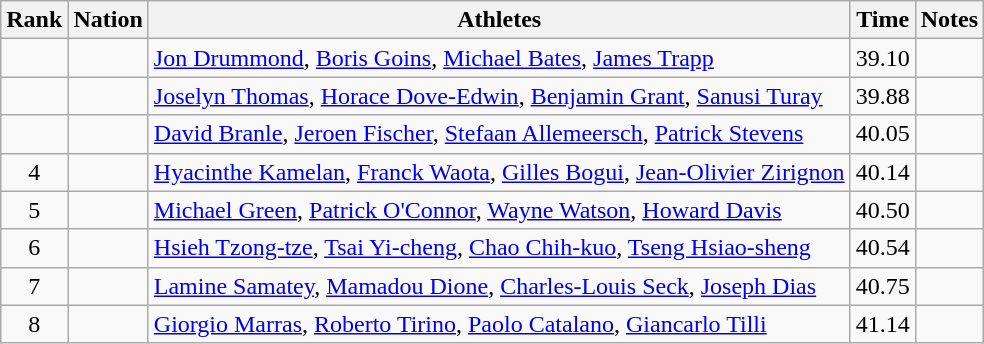<table class="wikitable sortable" style="text-align:center">
<tr>
<th>Rank</th>
<th>Nation</th>
<th>Athletes</th>
<th>Time</th>
<th>Notes</th>
</tr>
<tr>
<td></td>
<td align=left></td>
<td align=left><a href='#'>Jon Drummond</a>, <a href='#'>Boris Goins</a>, <a href='#'>Michael Bates</a>, <a href='#'>James Trapp</a></td>
<td>39.10</td>
<td></td>
</tr>
<tr>
<td></td>
<td align=left></td>
<td align=left><a href='#'>Joselyn Thomas</a>, <a href='#'>Horace Dove-Edwin</a>, <a href='#'>Benjamin Grant</a>, <a href='#'>Sanusi Turay</a></td>
<td>39.88</td>
<td></td>
</tr>
<tr>
<td></td>
<td align=left></td>
<td align=left><a href='#'>David Branle</a>, <a href='#'>Jeroen Fischer</a>, <a href='#'>Stefaan Allemeersch</a>, <a href='#'>Patrick Stevens</a></td>
<td>40.05</td>
<td></td>
</tr>
<tr>
<td>4</td>
<td align=left></td>
<td align=left><a href='#'>Hyacinthe Kamelan</a>, <a href='#'>Franck Waota</a>, <a href='#'>Gilles Bogui</a>, <a href='#'>Jean-Olivier Zirignon</a></td>
<td>40.14</td>
<td></td>
</tr>
<tr>
<td>5</td>
<td align=left></td>
<td align=left><a href='#'>Michael Green</a>, <a href='#'>Patrick O'Connor</a>, <a href='#'>Wayne Watson</a>, <a href='#'>Howard Davis</a></td>
<td>40.50</td>
<td></td>
</tr>
<tr>
<td>6</td>
<td align=left></td>
<td align=left><a href='#'>Hsieh Tzong-tze</a>, <a href='#'>Tsai Yi-cheng</a>, <a href='#'>Chao Chih-kuo</a>, <a href='#'>Tseng Hsiao-sheng</a></td>
<td>40.54</td>
<td></td>
</tr>
<tr>
<td>7</td>
<td align=left></td>
<td align=left><a href='#'>Lamine Samatey</a>, <a href='#'>Mamadou Dione</a>, <a href='#'>Charles-Louis Seck</a>, <a href='#'>Joseph Dias</a></td>
<td>40.75</td>
<td></td>
</tr>
<tr>
<td>8</td>
<td align=left></td>
<td align=left><a href='#'>Giorgio Marras</a>, <a href='#'>Roberto Tirino</a>, <a href='#'>Paolo Catalano</a>, <a href='#'>Giancarlo Tilli</a></td>
<td>41.14</td>
<td></td>
</tr>
</table>
